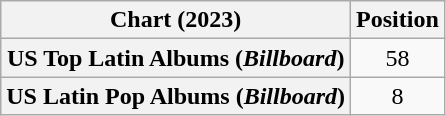<table class="wikitable plainrowheaders">
<tr>
<th style="text-align:center;">Chart (2023)</th>
<th style="text-align:center;">Position</th>
</tr>
<tr>
<th scope="row">US Top Latin Albums (<em>Billboard</em>)</th>
<td style="text-align:center;">58</td>
</tr>
<tr>
<th scope="row" style="text-align:left;">US Latin Pop Albums (<em>Billboard</em>)</th>
<td style="text-align:center;">8</td>
</tr>
</table>
